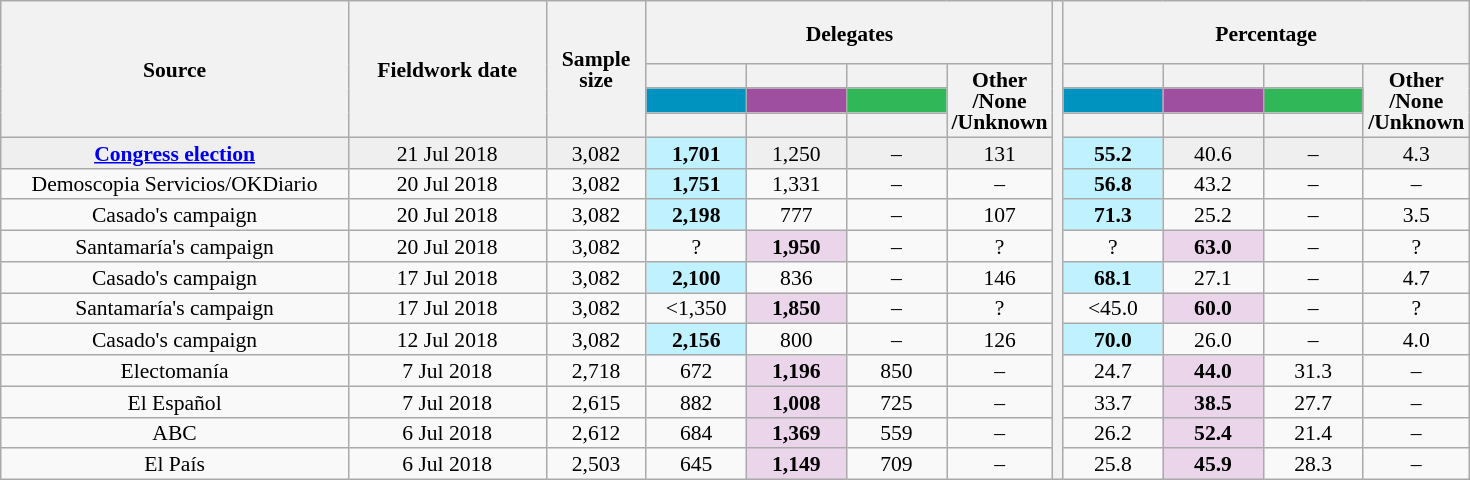<table class="wikitable collapsible collapsed" style="text-align:center; font-size:90%; line-height:14px;">
<tr style="height:42px;">
<th style="width:225px;" rowspan="4">Source</th>
<th style="width:125px;" rowspan="4">Fieldwork date</th>
<th style="width:60px;" rowspan="4">Sample size</th>
<th style="width:240px;" colspan="4">Delegates</th>
<th rowspan="15"></th>
<th style="width:240px;" colspan="4">Percentage</th>
</tr>
<tr>
<th style="width:60px;"></th>
<th style="width:60px;"></th>
<th style="width:60px;"></th>
<th style="width:60px;" rowspan="3">Other<br>/None<br>/Unknown</th>
<th style="width:60px;"></th>
<th style="width:60px;"></th>
<th style="width:60px;"></th>
<th style="width:60px;" rowspan="3">Other<br>/None<br>/Unknown</th>
</tr>
<tr>
<th style="color:inherit;background:#0093BF;"></th>
<th style="color:inherit;background:#9F4F9F;"></th>
<th style="color:inherit;background:#30B858;"></th>
<th style="color:inherit;background:#0093BF;"></th>
<th style="color:inherit;background:#9F4F9F;"></th>
<th style="color:inherit;background:#30B858;"></th>
</tr>
<tr>
<th></th>
<th></th>
<th></th>
<th></th>
<th></th>
<th></th>
</tr>
<tr style="color:inherit;background:#EFEFEF;">
<td><strong><a href='#'>Congress election</a></strong></td>
<td>21 Jul 2018</td>
<td>3,082</td>
<td style="color:inherit;background:#BFF1FF;"><strong>1,701</strong></td>
<td>1,250</td>
<td>–</td>
<td>131</td>
<td style="color:inherit;background:#BFF1FF;"><strong>55.2</strong></td>
<td>40.6</td>
<td>–</td>
<td>4.3</td>
</tr>
<tr>
<td>Demoscopia Servicios/OKDiario</td>
<td>20 Jul 2018</td>
<td>3,082</td>
<td style="color:inherit;background:#BFF1FF;"><strong>1,751</strong></td>
<td>1,331</td>
<td>–</td>
<td>–</td>
<td style="color:inherit;background:#BFF1FF;"><strong>56.8</strong></td>
<td>43.2</td>
<td>–</td>
<td>–</td>
</tr>
<tr>
<td>Casado's campaign</td>
<td>20 Jul 2018</td>
<td>3,082</td>
<td style="color:inherit;background:#BFF1FF;"><strong>2,198</strong></td>
<td>777</td>
<td>–</td>
<td>107</td>
<td style="color:inherit;background:#BFF1FF;"><strong>71.3</strong></td>
<td>25.2</td>
<td>–</td>
<td>3.5</td>
</tr>
<tr>
<td>Santamaría's campaign</td>
<td>20 Jul 2018</td>
<td>3,082</td>
<td>?</td>
<td style="color:inherit;background:#EAD5EA;"><strong>1,950</strong></td>
<td>–</td>
<td>?</td>
<td>?</td>
<td style="color:inherit;background:#EAD5EA;"><strong>63.0</strong></td>
<td>–</td>
<td>?</td>
</tr>
<tr>
<td>Casado's campaign</td>
<td>17 Jul 2018</td>
<td>3,082</td>
<td style="color:inherit;background:#BFF1FF;"><strong>2,100</strong></td>
<td>836</td>
<td>–</td>
<td>146</td>
<td style="color:inherit;background:#BFF1FF;"><strong>68.1</strong></td>
<td>27.1</td>
<td>–</td>
<td>4.7</td>
</tr>
<tr>
<td>Santamaría's campaign</td>
<td>17 Jul 2018</td>
<td>3,082</td>
<td><1,350</td>
<td style="color:inherit;background:#EAD5EA;"><strong>1,850</strong></td>
<td>–</td>
<td>?</td>
<td><45.0</td>
<td style="color:inherit;background:#EAD5EA;"><strong>60.0</strong></td>
<td>–</td>
<td>?</td>
</tr>
<tr>
<td>Casado's campaign</td>
<td>12 Jul 2018</td>
<td>3,082</td>
<td style="color:inherit;background:#BFF1FF;"><strong>2,156</strong></td>
<td>800</td>
<td>–</td>
<td>126</td>
<td style="color:inherit;background:#BFF1FF;"><strong>70.0</strong></td>
<td>26.0</td>
<td>–</td>
<td>4.0</td>
</tr>
<tr>
<td>Electomanía</td>
<td>7 Jul 2018</td>
<td>2,718</td>
<td>672</td>
<td style="color:inherit;background:#EAD5EA;"><strong>1,196</strong></td>
<td>850</td>
<td>–</td>
<td>24.7</td>
<td style="color:inherit;background:#EAD5EA;"><strong>44.0</strong></td>
<td>31.3</td>
<td>–</td>
</tr>
<tr>
<td>El Español</td>
<td>7 Jul 2018</td>
<td>2,615</td>
<td>882</td>
<td style="color:inherit;background:#EAD5EA;"><strong>1,008</strong></td>
<td>725</td>
<td>–</td>
<td>33.7</td>
<td style="color:inherit;background:#EAD5EA;"><strong>38.5</strong></td>
<td>27.7</td>
<td>–</td>
</tr>
<tr>
<td>ABC</td>
<td>6 Jul 2018</td>
<td>2,612</td>
<td>684</td>
<td style="color:inherit;background:#EAD5EA;"><strong>1,369</strong></td>
<td>559</td>
<td>–</td>
<td>26.2</td>
<td style="color:inherit;background:#EAD5EA;"><strong>52.4</strong></td>
<td>21.4</td>
<td>–</td>
</tr>
<tr>
<td>El País</td>
<td>6 Jul 2018</td>
<td>2,503</td>
<td>645</td>
<td style="color:inherit;background:#EAD5EA;"><strong>1,149</strong></td>
<td>709</td>
<td>–</td>
<td>25.8</td>
<td style="color:inherit;background:#EAD5EA;"><strong>45.9</strong></td>
<td>28.3</td>
<td>–</td>
</tr>
</table>
